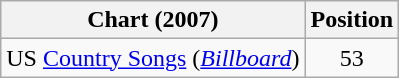<table class="wikitable sortable">
<tr>
<th scope="col">Chart (2007)</th>
<th scope="col">Position</th>
</tr>
<tr>
<td>US <a href='#'>Country Songs</a> (<em><a href='#'>Billboard</a></em>)</td>
<td align="center">53</td>
</tr>
</table>
